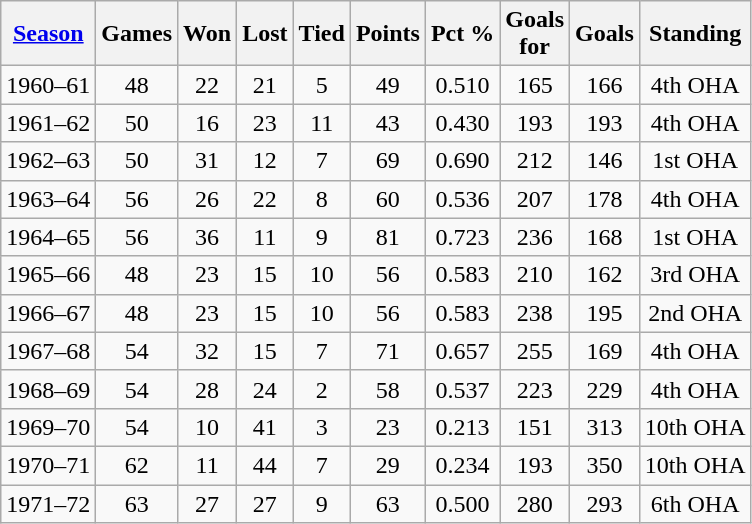<table class="wikitable" style="text-align:center">
<tr>
<th><a href='#'>Season</a></th>
<th>Games</th>
<th>Won</th>
<th>Lost</th>
<th>Tied</th>
<th>Points</th>
<th>Pct %</th>
<th>Goals<br>for</th>
<th>Goals<br></th>
<th>Standing</th>
</tr>
<tr>
<td>1960–61</td>
<td>48</td>
<td>22</td>
<td>21</td>
<td>5</td>
<td>49</td>
<td>0.510</td>
<td>165</td>
<td>166</td>
<td>4th OHA</td>
</tr>
<tr>
<td>1961–62</td>
<td>50</td>
<td>16</td>
<td>23</td>
<td>11</td>
<td>43</td>
<td>0.430</td>
<td>193</td>
<td>193</td>
<td>4th OHA</td>
</tr>
<tr>
<td>1962–63</td>
<td>50</td>
<td>31</td>
<td>12</td>
<td>7</td>
<td>69</td>
<td>0.690</td>
<td>212</td>
<td>146</td>
<td>1st OHA</td>
</tr>
<tr>
<td>1963–64</td>
<td>56</td>
<td>26</td>
<td>22</td>
<td>8</td>
<td>60</td>
<td>0.536</td>
<td>207</td>
<td>178</td>
<td>4th OHA</td>
</tr>
<tr>
<td>1964–65</td>
<td>56</td>
<td>36</td>
<td>11</td>
<td>9</td>
<td>81</td>
<td>0.723</td>
<td>236</td>
<td>168</td>
<td>1st OHA</td>
</tr>
<tr>
<td>1965–66</td>
<td>48</td>
<td>23</td>
<td>15</td>
<td>10</td>
<td>56</td>
<td>0.583</td>
<td>210</td>
<td>162</td>
<td>3rd OHA</td>
</tr>
<tr>
<td>1966–67</td>
<td>48</td>
<td>23</td>
<td>15</td>
<td>10</td>
<td>56</td>
<td>0.583</td>
<td>238</td>
<td>195</td>
<td>2nd OHA</td>
</tr>
<tr>
<td>1967–68</td>
<td>54</td>
<td>32</td>
<td>15</td>
<td>7</td>
<td>71</td>
<td>0.657</td>
<td>255</td>
<td>169</td>
<td>4th OHA</td>
</tr>
<tr>
<td>1968–69</td>
<td>54</td>
<td>28</td>
<td>24</td>
<td>2</td>
<td>58</td>
<td>0.537</td>
<td>223</td>
<td>229</td>
<td>4th OHA</td>
</tr>
<tr>
<td>1969–70</td>
<td>54</td>
<td>10</td>
<td>41</td>
<td>3</td>
<td>23</td>
<td>0.213</td>
<td>151</td>
<td>313</td>
<td>10th OHA</td>
</tr>
<tr>
<td>1970–71</td>
<td>62</td>
<td>11</td>
<td>44</td>
<td>7</td>
<td>29</td>
<td>0.234</td>
<td>193</td>
<td>350</td>
<td>10th OHA</td>
</tr>
<tr>
<td>1971–72</td>
<td>63</td>
<td>27</td>
<td>27</td>
<td>9</td>
<td>63</td>
<td>0.500</td>
<td>280</td>
<td>293</td>
<td>6th OHA</td>
</tr>
</table>
